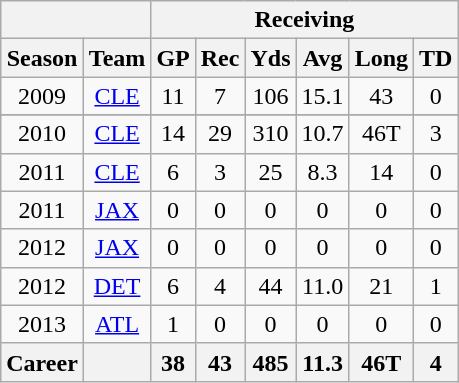<table class="wikitable" border="1">
<tr>
<th colspan="2"> </th>
<th colspan="7" align="center">Receiving</th>
</tr>
<tr>
<th>Season</th>
<th>Team</th>
<th>GP</th>
<th>Rec</th>
<th>Yds</th>
<th>Avg</th>
<th>Long</th>
<th>TD</th>
</tr>
<tr style="text-align:center;">
<td>2009</td>
<td><a href='#'>CLE</a></td>
<td>11</td>
<td>7</td>
<td>106</td>
<td>15.1</td>
<td>43</td>
<td>0</td>
</tr>
<tr>
</tr>
<tr style="text-align:center;">
<td>2010</td>
<td><a href='#'>CLE</a></td>
<td>14</td>
<td>29</td>
<td>310</td>
<td>10.7</td>
<td>46T</td>
<td>3</td>
</tr>
<tr style="text-align:center;">
<td>2011</td>
<td><a href='#'>CLE</a></td>
<td>6</td>
<td>3</td>
<td>25</td>
<td>8.3</td>
<td>14</td>
<td>0</td>
</tr>
<tr style="text-align:center;">
<td>2011</td>
<td><a href='#'>JAX</a></td>
<td>0</td>
<td>0</td>
<td>0</td>
<td>0</td>
<td>0</td>
<td>0</td>
</tr>
<tr style="text-align:center;">
<td>2012</td>
<td><a href='#'>JAX</a></td>
<td>0</td>
<td>0</td>
<td>0</td>
<td>0</td>
<td>0</td>
<td>0</td>
</tr>
<tr style="text-align:center;">
<td>2012</td>
<td><a href='#'>DET</a></td>
<td>6</td>
<td>4</td>
<td>44</td>
<td>11.0</td>
<td>21</td>
<td>1</td>
</tr>
<tr style="text-align:center;">
<td>2013</td>
<td><a href='#'>ATL</a></td>
<td>1</td>
<td>0</td>
<td>0</td>
<td>0</td>
<td>0</td>
<td>0</td>
</tr>
<tr>
<th>Career</th>
<th></th>
<th>38</th>
<th>43</th>
<th>485</th>
<th>11.3</th>
<th>46T</th>
<th>4</th>
</tr>
</table>
